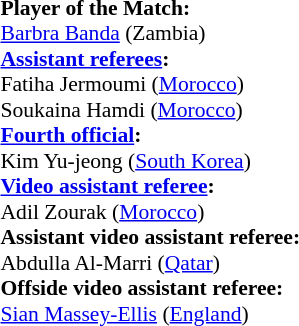<table style="width:100%; font-size:90%;">
<tr>
<td><br><strong>Player of the Match:</strong>
<br><a href='#'>Barbra Banda</a> (Zambia)<br><strong><a href='#'>Assistant referees</a>:</strong>
<br>Fatiha Jermoumi (<a href='#'>Morocco</a>)
<br>Soukaina Hamdi (<a href='#'>Morocco</a>)
<br><strong><a href='#'>Fourth official</a>:</strong>
<br>Kim Yu-jeong (<a href='#'>South Korea</a>)
<br><strong><a href='#'>Video assistant referee</a>:</strong>
<br>Adil Zourak (<a href='#'>Morocco</a>)
<br><strong>Assistant video assistant referee:</strong>
<br>Abdulla Al-Marri (<a href='#'>Qatar</a>)
<br><strong>Offside video assistant referee:</strong>
<br><a href='#'>Sian Massey-Ellis</a> (<a href='#'>England</a>)</td>
</tr>
</table>
